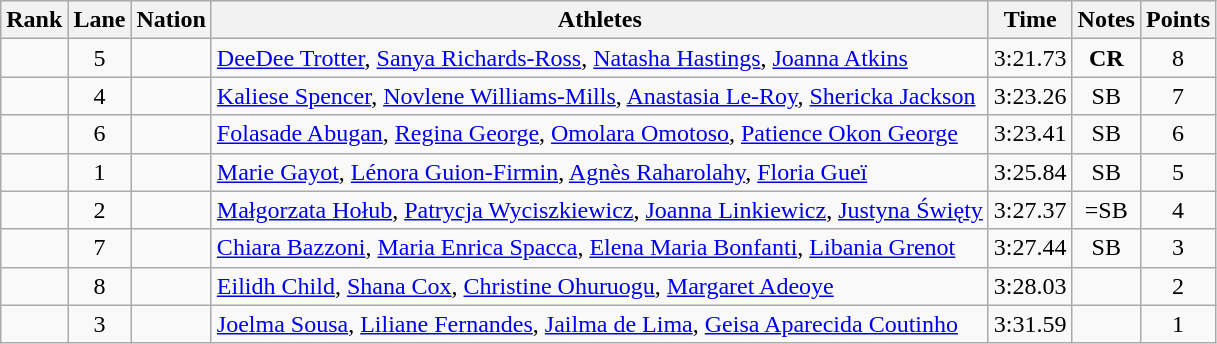<table class="wikitable sortable" style="text-align:center">
<tr>
<th>Rank</th>
<th>Lane</th>
<th>Nation</th>
<th>Athletes</th>
<th>Time</th>
<th>Notes</th>
<th>Points</th>
</tr>
<tr>
<td></td>
<td>5</td>
<td align=left></td>
<td align=left><a href='#'>DeeDee Trotter</a>, <a href='#'>Sanya Richards-Ross</a>, <a href='#'>Natasha Hastings</a>, <a href='#'>Joanna Atkins</a></td>
<td>3:21.73</td>
<td><strong>CR</strong></td>
<td>8</td>
</tr>
<tr>
<td></td>
<td>4</td>
<td align=left></td>
<td align=left><a href='#'>Kaliese Spencer</a>, <a href='#'>Novlene Williams-Mills</a>, <a href='#'>Anastasia Le-Roy</a>, <a href='#'>Shericka Jackson</a></td>
<td>3:23.26</td>
<td>SB</td>
<td>7</td>
</tr>
<tr>
<td></td>
<td>6</td>
<td align=left></td>
<td align=left><a href='#'>Folasade Abugan</a>, <a href='#'>Regina George</a>, <a href='#'>Omolara Omotoso</a>, <a href='#'>Patience Okon George</a></td>
<td>3:23.41</td>
<td>SB</td>
<td>6</td>
</tr>
<tr>
<td></td>
<td>1</td>
<td align=left></td>
<td align=left><a href='#'>Marie Gayot</a>, <a href='#'>Lénora Guion-Firmin</a>, <a href='#'>Agnès Raharolahy</a>, <a href='#'>Floria Gueï</a></td>
<td>3:25.84</td>
<td>SB</td>
<td>5</td>
</tr>
<tr>
<td></td>
<td>2</td>
<td align=left></td>
<td align=left><a href='#'>Małgorzata Hołub</a>, <a href='#'>Patrycja Wyciszkiewicz</a>, <a href='#'>Joanna Linkiewicz</a>, <a href='#'>Justyna Święty</a></td>
<td>3:27.37</td>
<td>=SB</td>
<td>4</td>
</tr>
<tr>
<td></td>
<td>7</td>
<td align=left></td>
<td align=left><a href='#'>Chiara Bazzoni</a>, <a href='#'>Maria Enrica Spacca</a>, <a href='#'>Elena Maria Bonfanti</a>, <a href='#'>Libania Grenot</a></td>
<td>3:27.44</td>
<td>SB</td>
<td>3</td>
</tr>
<tr>
<td></td>
<td>8</td>
<td align=left></td>
<td align=left><a href='#'>Eilidh Child</a>, <a href='#'>Shana Cox</a>, <a href='#'>Christine Ohuruogu</a>, <a href='#'>Margaret Adeoye</a></td>
<td>3:28.03</td>
<td></td>
<td>2</td>
</tr>
<tr>
<td></td>
<td>3</td>
<td align=left></td>
<td align=left><a href='#'>Joelma Sousa</a>, <a href='#'>Liliane Fernandes</a>, <a href='#'>Jailma de Lima</a>, <a href='#'>Geisa Aparecida Coutinho</a></td>
<td>3:31.59</td>
<td></td>
<td>1</td>
</tr>
</table>
